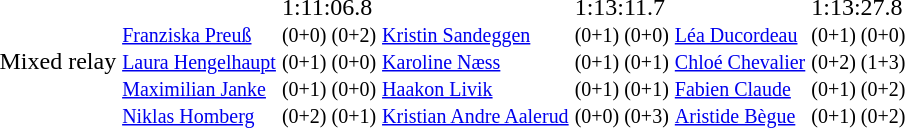<table>
<tr>
<td>Mixed relay<br></td>
<td><br><small><a href='#'>Franziska Preuß</a><br><a href='#'>Laura Hengelhaupt</a><br><a href='#'>Maximilian Janke</a><br><a href='#'>Niklas Homberg</a></small></td>
<td>1:11:06.8<br><small>(0+0) (0+2)<br>(0+1) (0+0)<br>(0+1) (0+0)<br>(0+2) (0+1)</small></td>
<td><br><small><a href='#'>Kristin Sandeggen</a><br><a href='#'>Karoline Næss</a><br><a href='#'>Haakon Livik</a><br><a href='#'>Kristian Andre Aalerud</a></small></td>
<td>1:13:11.7<br><small>(0+1) (0+0)<br>(0+1) (0+1)<br>(0+1) (0+1)<br>(0+0) (0+3)</small></td>
<td><br><small><a href='#'>Léa Ducordeau</a><br><a href='#'>Chloé Chevalier</a><br><a href='#'>Fabien Claude</a><br><a href='#'>Aristide Bègue</a></small></td>
<td>1:13:27.8 <br><small>(0+1) (0+0)<br>(0+2) (1+3)<br>(0+1) (0+2)<br>(0+1) (0+2)</small></td>
</tr>
</table>
